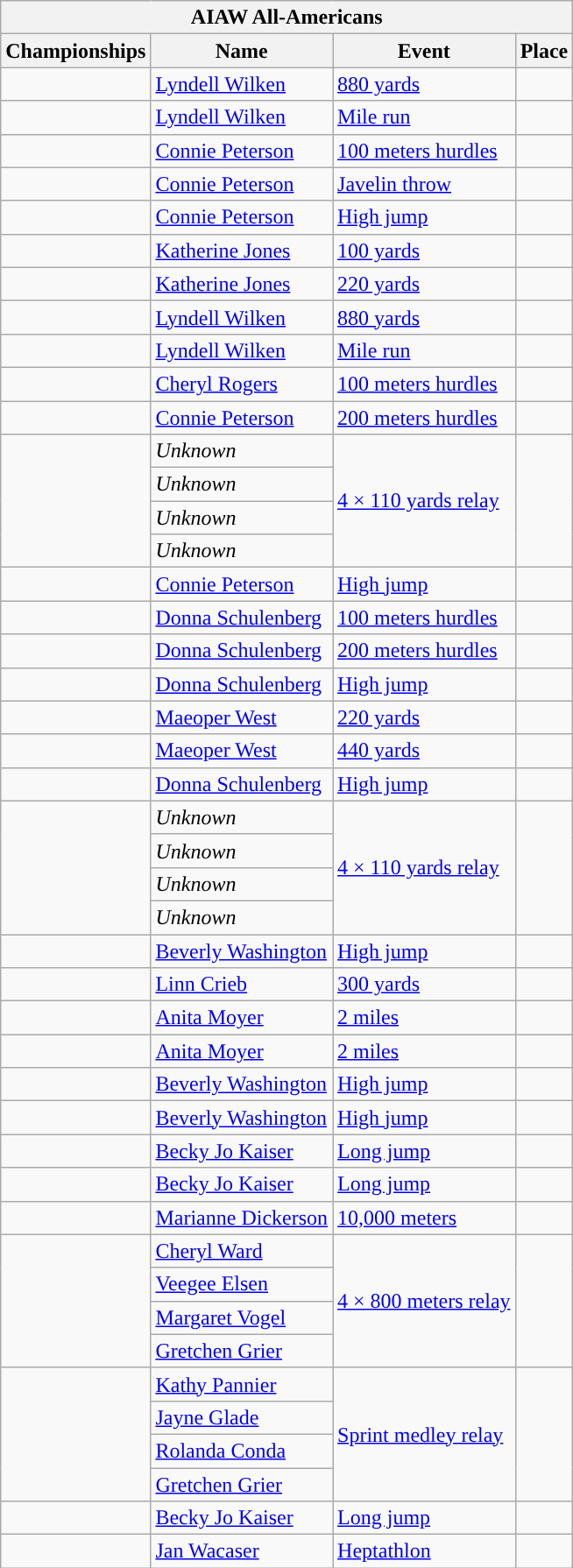<table class="wikitable sortable">
<tr>
<th colspan="4">AIAW All-Americans</th>
</tr>
<tr>
<th scope="col">Championships</th>
<th scope="col">Name</th>
<th scope="col">Event</th>
<th scope="col">Place</th>
</tr>
<tr>
<td></td>
<td><a href='#'>Lyndell Wilken</a></td>
<td><a href='#'>880 yards</a></td>
<td></td>
</tr>
<tr>
<td></td>
<td><a href='#'>Lyndell Wilken</a></td>
<td><a href='#'>Mile run</a></td>
<td></td>
</tr>
<tr>
<td></td>
<td><a href='#'>Connie Peterson</a></td>
<td><a href='#'>100 meters hurdles</a></td>
<td></td>
</tr>
<tr>
<td></td>
<td><a href='#'>Connie Peterson</a></td>
<td><a href='#'>Javelin throw</a></td>
<td></td>
</tr>
<tr>
<td></td>
<td><a href='#'>Connie Peterson</a></td>
<td><a href='#'>High jump</a></td>
<td></td>
</tr>
<tr>
<td></td>
<td><a href='#'>Katherine Jones</a></td>
<td><a href='#'>100 yards</a></td>
<td></td>
</tr>
<tr>
<td></td>
<td><a href='#'>Katherine Jones</a></td>
<td><a href='#'>220 yards</a></td>
<td></td>
</tr>
<tr>
<td></td>
<td><a href='#'>Lyndell Wilken</a></td>
<td><a href='#'>880 yards</a></td>
<td></td>
</tr>
<tr>
<td></td>
<td><a href='#'>Lyndell Wilken</a></td>
<td><a href='#'>Mile run</a></td>
<td></td>
</tr>
<tr>
<td></td>
<td><a href='#'>Cheryl Rogers</a></td>
<td><a href='#'>100 meters hurdles</a></td>
<td></td>
</tr>
<tr>
<td></td>
<td><a href='#'>Connie Peterson</a></td>
<td><a href='#'>200 meters hurdles</a></td>
<td></td>
</tr>
<tr>
<td rowspan=4></td>
<td><em>Unknown</em></td>
<td rowspan=4><a href='#'>4 × 110 yards relay</a></td>
<td rowspan=4></td>
</tr>
<tr>
<td><em>Unknown</em></td>
</tr>
<tr>
<td><em>Unknown</em></td>
</tr>
<tr>
<td><em>Unknown</em></td>
</tr>
<tr>
<td></td>
<td><a href='#'>Connie Peterson</a></td>
<td><a href='#'>High jump</a></td>
<td></td>
</tr>
<tr>
<td></td>
<td><a href='#'>Donna Schulenberg</a></td>
<td><a href='#'>100 meters hurdles</a></td>
<td></td>
</tr>
<tr>
<td></td>
<td><a href='#'>Donna Schulenberg</a></td>
<td><a href='#'>200 meters hurdles</a></td>
<td></td>
</tr>
<tr>
<td></td>
<td><a href='#'>Donna Schulenberg</a></td>
<td><a href='#'>High jump</a></td>
<td></td>
</tr>
<tr>
<td></td>
<td><a href='#'>Maeoper West</a></td>
<td><a href='#'>220 yards</a></td>
<td></td>
</tr>
<tr>
<td></td>
<td><a href='#'>Maeoper West</a></td>
<td><a href='#'>440 yards</a></td>
<td></td>
</tr>
<tr>
<td></td>
<td><a href='#'>Donna Schulenberg</a></td>
<td><a href='#'>High jump</a></td>
<td></td>
</tr>
<tr>
<td rowspan=4></td>
<td><em>Unknown</em></td>
<td rowspan=4><a href='#'>4 × 110 yards relay</a></td>
<td rowspan=4></td>
</tr>
<tr>
<td><em>Unknown</em></td>
</tr>
<tr>
<td><em>Unknown</em></td>
</tr>
<tr>
<td><em>Unknown</em></td>
</tr>
<tr>
<td></td>
<td><a href='#'>Beverly Washington</a></td>
<td><a href='#'>High jump</a></td>
<td></td>
</tr>
<tr>
<td></td>
<td><a href='#'>Linn Crieb</a></td>
<td><a href='#'>300 yards</a></td>
<td></td>
</tr>
<tr>
<td></td>
<td><a href='#'>Anita Moyer</a></td>
<td><a href='#'>2 miles</a></td>
<td></td>
</tr>
<tr>
<td></td>
<td><a href='#'>Anita Moyer</a></td>
<td><a href='#'>2 miles</a></td>
<td></td>
</tr>
<tr>
<td></td>
<td><a href='#'>Beverly Washington</a></td>
<td><a href='#'>High jump</a></td>
<td></td>
</tr>
<tr>
<td></td>
<td><a href='#'>Beverly Washington</a></td>
<td><a href='#'>High jump</a></td>
<td></td>
</tr>
<tr>
<td></td>
<td><a href='#'>Becky Jo Kaiser</a></td>
<td><a href='#'>Long jump</a></td>
<td></td>
</tr>
<tr>
<td></td>
<td><a href='#'>Becky Jo Kaiser</a></td>
<td><a href='#'>Long jump</a></td>
<td></td>
</tr>
<tr>
<td></td>
<td><a href='#'>Marianne Dickerson</a></td>
<td><a href='#'>10,000 meters</a></td>
<td></td>
</tr>
<tr>
<td rowspan=4></td>
<td><a href='#'>Cheryl Ward</a></td>
<td rowspan=4><a href='#'>4 × 800 meters relay</a></td>
<td rowspan=4></td>
</tr>
<tr>
<td><a href='#'>Veegee Elsen</a></td>
</tr>
<tr>
<td><a href='#'>Margaret Vogel</a></td>
</tr>
<tr>
<td><a href='#'>Gretchen Grier</a></td>
</tr>
<tr>
<td rowspan=4></td>
<td><a href='#'>Kathy Pannier</a></td>
<td rowspan=4><a href='#'>Sprint medley relay</a></td>
<td rowspan=4></td>
</tr>
<tr>
<td><a href='#'>Jayne Glade</a></td>
</tr>
<tr>
<td><a href='#'>Rolanda Conda</a></td>
</tr>
<tr>
<td><a href='#'>Gretchen Grier</a></td>
</tr>
<tr>
<td></td>
<td><a href='#'>Becky Jo Kaiser</a></td>
<td><a href='#'>Long jump</a></td>
<td></td>
</tr>
<tr>
<td></td>
<td><a href='#'>Jan Wacaser</a></td>
<td><a href='#'>Heptathlon</a></td>
<td></td>
</tr>
</table>
